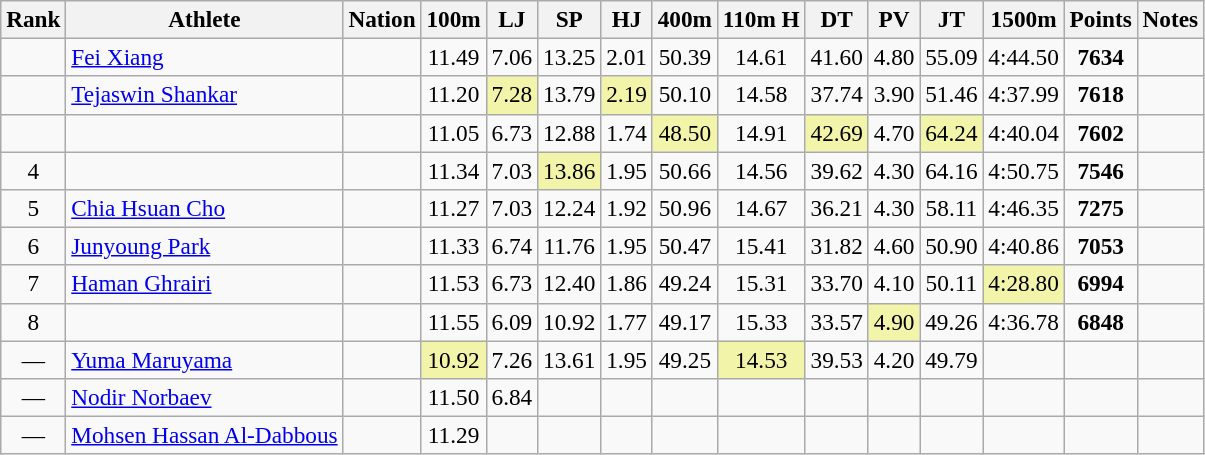<table class="wikitable sortable" style=" text-align:center; font-size:97%;">
<tr>
<th scope="col" style="width: 10px;">Rank</th>
<th scope="col">Athlete</th>
<th scope="col">Nation</th>
<th scope="col">100m</th>
<th scope="col">LJ</th>
<th scope="col">SP</th>
<th scope="col">HJ</th>
<th scope="col">400m</th>
<th scope="col">110m H</th>
<th scope="col">DT</th>
<th scope="col">PV</th>
<th scope="col">JT</th>
<th scope="col">1500m</th>
<th scope="col">Points</th>
<th scope="col">Notes</th>
</tr>
<tr>
<td></td>
<td align=left><a href='#'>Fei Xiang</a></td>
<td align=left></td>
<td>11.49</td>
<td>7.06</td>
<td>13.25</td>
<td>2.01</td>
<td>50.39</td>
<td>14.61</td>
<td>41.60</td>
<td>4.80</td>
<td>55.09</td>
<td>4:44.50</td>
<td><strong>7634</strong></td>
<td></td>
</tr>
<tr>
<td></td>
<td align=left><a href='#'>Tejaswin Shankar</a></td>
<td align=left></td>
<td>11.20</td>
<td bgcolor=#F2F5A9>7.28</td>
<td>13.79</td>
<td bgcolor=#F2F5A9>2.19</td>
<td>50.10</td>
<td>14.58</td>
<td>37.74</td>
<td>3.90</td>
<td>51.46</td>
<td>4:37.99</td>
<td><strong>7618</strong></td>
<td></td>
</tr>
<tr>
<td></td>
<td align=left></td>
<td align=left></td>
<td>11.05</td>
<td>6.73</td>
<td>12.88</td>
<td>1.74</td>
<td bgcolor=#F2F5A9>48.50</td>
<td>14.91</td>
<td bgcolor=#F2F5A9>42.69</td>
<td>4.70</td>
<td bgcolor=#F2F5A9>64.24</td>
<td>4:40.04</td>
<td><strong>7602</strong></td>
<td></td>
</tr>
<tr>
<td>4</td>
<td align=left></td>
<td align=left></td>
<td>11.34</td>
<td>7.03</td>
<td bgcolor=#F2F5A9>13.86</td>
<td>1.95</td>
<td>50.66</td>
<td>14.56</td>
<td>39.62</td>
<td>4.30</td>
<td>64.16</td>
<td>4:50.75</td>
<td><strong>7546</strong></td>
<td></td>
</tr>
<tr>
<td>5</td>
<td align=left><a href='#'>Chia Hsuan Cho</a></td>
<td align=left></td>
<td>11.27</td>
<td>7.03</td>
<td>12.24</td>
<td>1.92</td>
<td>50.96</td>
<td>14.67</td>
<td>36.21</td>
<td>4.30</td>
<td>58.11</td>
<td>4:46.35</td>
<td><strong>7275</strong></td>
<td></td>
</tr>
<tr>
<td>6</td>
<td align=left><a href='#'>Junyoung Park</a></td>
<td align=left></td>
<td>11.33</td>
<td>6.74</td>
<td>11.76</td>
<td>1.95</td>
<td>50.47</td>
<td>15.41</td>
<td>31.82</td>
<td>4.60</td>
<td>50.90</td>
<td>4:40.86</td>
<td><strong>7053</strong></td>
<td></td>
</tr>
<tr>
<td>7</td>
<td align=left><a href='#'>Haman Ghrairi</a></td>
<td align=left></td>
<td>11.53</td>
<td>6.73</td>
<td>12.40</td>
<td>1.86</td>
<td>49.24</td>
<td>15.31</td>
<td>33.70</td>
<td>4.10</td>
<td>50.11</td>
<td bgcolor=#F2F5A9>4:28.80</td>
<td><strong>6994</strong></td>
<td></td>
</tr>
<tr>
<td>8</td>
<td align=left></td>
<td align=left></td>
<td>11.55</td>
<td>6.09</td>
<td>10.92</td>
<td>1.77</td>
<td>49.17</td>
<td>15.33</td>
<td>33.57</td>
<td bgcolor=#F2F5A9>4.90</td>
<td>49.26</td>
<td>4:36.78</td>
<td><strong>6848</strong></td>
<td></td>
</tr>
<tr>
<td>—</td>
<td align=left><a href='#'>Yuma Maruyama</a></td>
<td align=left></td>
<td bgcolor=#F2F5A9>10.92</td>
<td>7.26</td>
<td>13.61</td>
<td>1.95</td>
<td>49.25</td>
<td bgcolor=#F2F5A9>14.53</td>
<td>39.53</td>
<td>4.20</td>
<td>49.79</td>
<td></td>
<td><strong></strong></td>
<td></td>
</tr>
<tr>
<td>—</td>
<td align="left"><a href='#'>Nodir Norbaev</a></td>
<td align="left"></td>
<td>11.50</td>
<td>6.84</td>
<td></td>
<td></td>
<td></td>
<td></td>
<td></td>
<td></td>
<td></td>
<td></td>
<td><strong></strong></td>
<td></td>
</tr>
<tr>
<td>—</td>
<td align=left><a href='#'>Mohsen Hassan Al-Dabbous</a></td>
<td align=left></td>
<td>11.29</td>
<td></td>
<td></td>
<td></td>
<td></td>
<td></td>
<td></td>
<td></td>
<td></td>
<td></td>
<td><strong></strong></td>
<td></td>
</tr>
</table>
